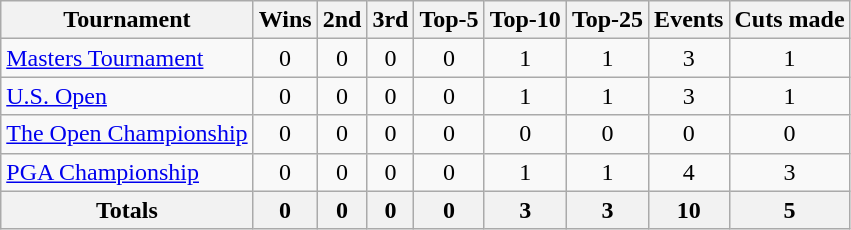<table class=wikitable style=text-align:center>
<tr>
<th>Tournament</th>
<th>Wins</th>
<th>2nd</th>
<th>3rd</th>
<th>Top-5</th>
<th>Top-10</th>
<th>Top-25</th>
<th>Events</th>
<th>Cuts made</th>
</tr>
<tr>
<td align=left><a href='#'>Masters Tournament</a></td>
<td>0</td>
<td>0</td>
<td>0</td>
<td>0</td>
<td>1</td>
<td>1</td>
<td>3</td>
<td>1</td>
</tr>
<tr>
<td align=left><a href='#'>U.S. Open</a></td>
<td>0</td>
<td>0</td>
<td>0</td>
<td>0</td>
<td>1</td>
<td>1</td>
<td>3</td>
<td>1</td>
</tr>
<tr>
<td align=left><a href='#'>The Open Championship</a></td>
<td>0</td>
<td>0</td>
<td>0</td>
<td>0</td>
<td>0</td>
<td>0</td>
<td>0</td>
<td>0</td>
</tr>
<tr>
<td align=left><a href='#'>PGA Championship</a></td>
<td>0</td>
<td>0</td>
<td>0</td>
<td>0</td>
<td>1</td>
<td>1</td>
<td>4</td>
<td>3</td>
</tr>
<tr>
<th>Totals</th>
<th>0</th>
<th>0</th>
<th>0</th>
<th>0</th>
<th>3</th>
<th>3</th>
<th>10</th>
<th>5</th>
</tr>
</table>
